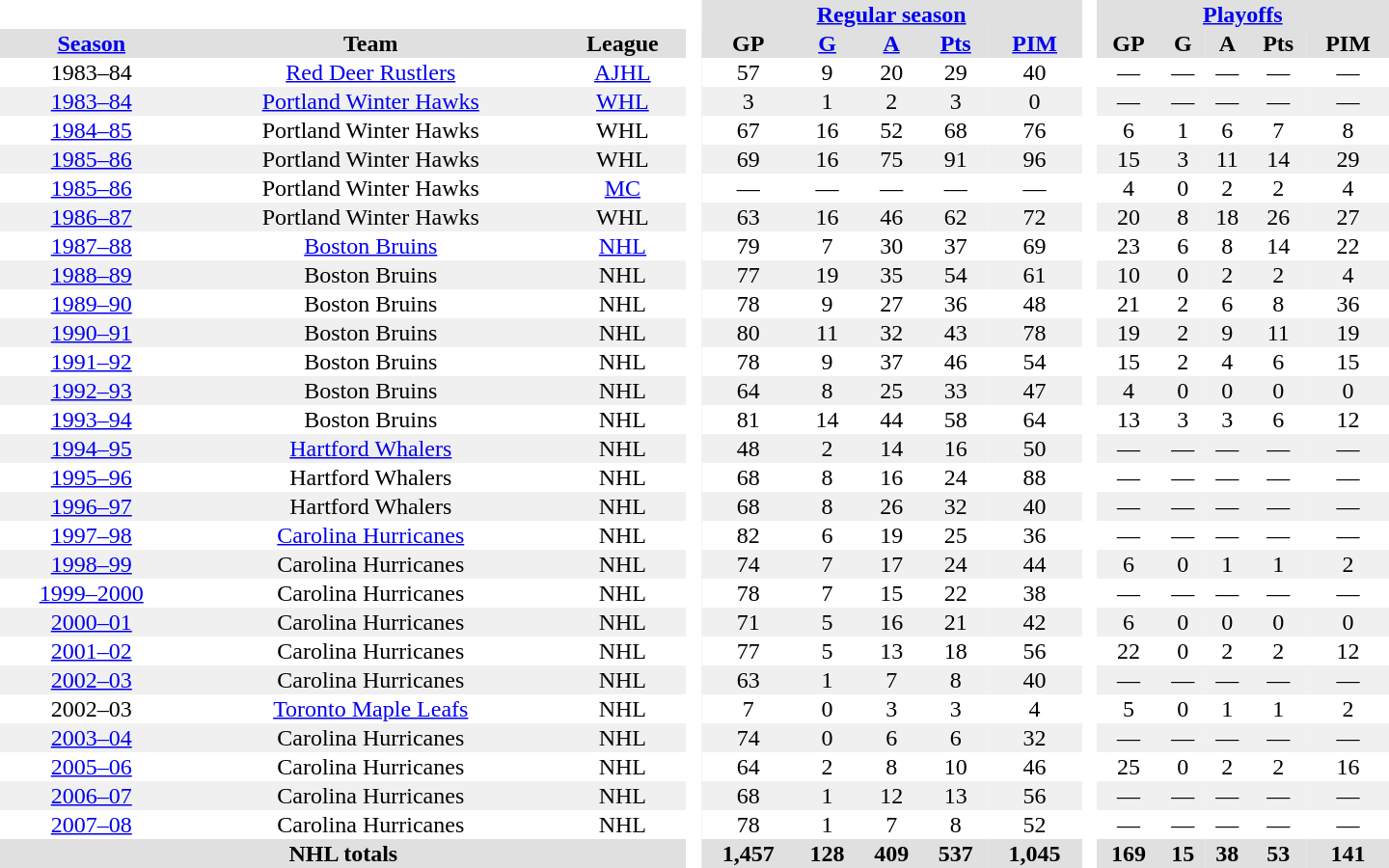<table border="0" cellpadding="1" cellspacing="0" style="text-align:center; width:60em">
<tr bgcolor="#e0e0e0">
<th colspan="3" bgcolor="#ffffff"> </th>
<th rowspan="99" bgcolor="#ffffff"> </th>
<th colspan="5"><a href='#'>Regular season</a></th>
<th rowspan="99" bgcolor="#ffffff"> </th>
<th colspan="5"><a href='#'>Playoffs</a></th>
</tr>
<tr bgcolor="#e0e0e0">
<th><a href='#'>Season</a></th>
<th>Team</th>
<th>League</th>
<th>GP</th>
<th><a href='#'>G</a></th>
<th><a href='#'>A</a></th>
<th><a href='#'>Pts</a></th>
<th><a href='#'>PIM</a></th>
<th>GP</th>
<th>G</th>
<th>A</th>
<th>Pts</th>
<th>PIM</th>
</tr>
<tr>
<td>1983–84</td>
<td><a href='#'>Red Deer Rustlers</a></td>
<td><a href='#'>AJHL</a></td>
<td>57</td>
<td>9</td>
<td>20</td>
<td>29</td>
<td>40</td>
<td>—</td>
<td>—</td>
<td>—</td>
<td>—</td>
<td>—</td>
</tr>
<tr style="background:#f0f0f0;">
<td><a href='#'>1983–84</a></td>
<td><a href='#'>Portland Winter Hawks</a></td>
<td><a href='#'>WHL</a></td>
<td>3</td>
<td>1</td>
<td>2</td>
<td>3</td>
<td>0</td>
<td>—</td>
<td>—</td>
<td>—</td>
<td>—</td>
<td>—</td>
</tr>
<tr>
<td><a href='#'>1984–85</a></td>
<td>Portland Winter Hawks</td>
<td>WHL</td>
<td>67</td>
<td>16</td>
<td>52</td>
<td>68</td>
<td>76</td>
<td>6</td>
<td>1</td>
<td>6</td>
<td>7</td>
<td>8</td>
</tr>
<tr style="background:#f0f0f0;">
<td><a href='#'>1985–86</a></td>
<td>Portland Winter Hawks</td>
<td>WHL</td>
<td>69</td>
<td>16</td>
<td>75</td>
<td>91</td>
<td>96</td>
<td>15</td>
<td>3</td>
<td>11</td>
<td>14</td>
<td>29</td>
</tr>
<tr>
<td><a href='#'>1985–86</a></td>
<td>Portland Winter Hawks</td>
<td><a href='#'>MC</a></td>
<td>—</td>
<td>—</td>
<td>—</td>
<td>—</td>
<td>—</td>
<td>4</td>
<td>0</td>
<td>2</td>
<td>2</td>
<td>4</td>
</tr>
<tr style="background:#f0f0f0;">
<td><a href='#'>1986–87</a></td>
<td>Portland Winter Hawks</td>
<td>WHL</td>
<td>63</td>
<td>16</td>
<td>46</td>
<td>62</td>
<td>72</td>
<td>20</td>
<td>8</td>
<td>18</td>
<td>26</td>
<td>27</td>
</tr>
<tr>
<td><a href='#'>1987–88</a></td>
<td><a href='#'>Boston Bruins</a></td>
<td><a href='#'>NHL</a></td>
<td>79</td>
<td>7</td>
<td>30</td>
<td>37</td>
<td>69</td>
<td>23</td>
<td>6</td>
<td>8</td>
<td>14</td>
<td>22</td>
</tr>
<tr style="background:#f0f0f0;">
<td><a href='#'>1988–89</a></td>
<td>Boston Bruins</td>
<td>NHL</td>
<td>77</td>
<td>19</td>
<td>35</td>
<td>54</td>
<td>61</td>
<td>10</td>
<td>0</td>
<td>2</td>
<td>2</td>
<td>4</td>
</tr>
<tr>
<td><a href='#'>1989–90</a></td>
<td>Boston Bruins</td>
<td>NHL</td>
<td>78</td>
<td>9</td>
<td>27</td>
<td>36</td>
<td>48</td>
<td>21</td>
<td>2</td>
<td>6</td>
<td>8</td>
<td>36</td>
</tr>
<tr style="background:#f0f0f0;">
<td><a href='#'>1990–91</a></td>
<td>Boston Bruins</td>
<td>NHL</td>
<td>80</td>
<td>11</td>
<td>32</td>
<td>43</td>
<td>78</td>
<td>19</td>
<td>2</td>
<td>9</td>
<td>11</td>
<td>19</td>
</tr>
<tr>
<td><a href='#'>1991–92</a></td>
<td>Boston Bruins</td>
<td>NHL</td>
<td>78</td>
<td>9</td>
<td>37</td>
<td>46</td>
<td>54</td>
<td>15</td>
<td>2</td>
<td>4</td>
<td>6</td>
<td>15</td>
</tr>
<tr style="background:#f0f0f0;">
<td><a href='#'>1992–93</a></td>
<td>Boston Bruins</td>
<td>NHL</td>
<td>64</td>
<td>8</td>
<td>25</td>
<td>33</td>
<td>47</td>
<td>4</td>
<td>0</td>
<td>0</td>
<td>0</td>
<td>0</td>
</tr>
<tr>
<td><a href='#'>1993–94</a></td>
<td>Boston Bruins</td>
<td>NHL</td>
<td>81</td>
<td>14</td>
<td>44</td>
<td>58</td>
<td>64</td>
<td>13</td>
<td>3</td>
<td>3</td>
<td>6</td>
<td>12</td>
</tr>
<tr style="background:#f0f0f0;">
<td><a href='#'>1994–95</a></td>
<td><a href='#'>Hartford Whalers</a></td>
<td>NHL</td>
<td>48</td>
<td>2</td>
<td>14</td>
<td>16</td>
<td>50</td>
<td>—</td>
<td>—</td>
<td>—</td>
<td>—</td>
<td>—</td>
</tr>
<tr>
<td><a href='#'>1995–96</a></td>
<td>Hartford Whalers</td>
<td>NHL</td>
<td>68</td>
<td>8</td>
<td>16</td>
<td>24</td>
<td>88</td>
<td>—</td>
<td>—</td>
<td>—</td>
<td>—</td>
<td>—</td>
</tr>
<tr style="background:#f0f0f0;">
<td><a href='#'>1996–97</a></td>
<td>Hartford Whalers</td>
<td>NHL</td>
<td>68</td>
<td>8</td>
<td>26</td>
<td>32</td>
<td>40</td>
<td>—</td>
<td>—</td>
<td>—</td>
<td>—</td>
<td>—</td>
</tr>
<tr>
<td><a href='#'>1997–98</a></td>
<td><a href='#'>Carolina Hurricanes</a></td>
<td>NHL</td>
<td>82</td>
<td>6</td>
<td>19</td>
<td>25</td>
<td>36</td>
<td>—</td>
<td>—</td>
<td>—</td>
<td>—</td>
<td>—</td>
</tr>
<tr style="background:#f0f0f0;">
<td><a href='#'>1998–99</a></td>
<td>Carolina Hurricanes</td>
<td>NHL</td>
<td>74</td>
<td>7</td>
<td>17</td>
<td>24</td>
<td>44</td>
<td>6</td>
<td>0</td>
<td>1</td>
<td>1</td>
<td>2</td>
</tr>
<tr>
<td><a href='#'>1999–2000</a></td>
<td>Carolina Hurricanes</td>
<td>NHL</td>
<td>78</td>
<td>7</td>
<td>15</td>
<td>22</td>
<td>38</td>
<td>—</td>
<td>—</td>
<td>—</td>
<td>—</td>
<td>—</td>
</tr>
<tr style="background:#f0f0f0;">
<td><a href='#'>2000–01</a></td>
<td>Carolina Hurricanes</td>
<td>NHL</td>
<td>71</td>
<td>5</td>
<td>16</td>
<td>21</td>
<td>42</td>
<td>6</td>
<td>0</td>
<td>0</td>
<td>0</td>
<td>0</td>
</tr>
<tr>
<td><a href='#'>2001–02</a></td>
<td>Carolina Hurricanes</td>
<td>NHL</td>
<td>77</td>
<td>5</td>
<td>13</td>
<td>18</td>
<td>56</td>
<td>22</td>
<td>0</td>
<td>2</td>
<td>2</td>
<td>12</td>
</tr>
<tr style="background:#f0f0f0;">
<td><a href='#'>2002–03</a></td>
<td>Carolina Hurricanes</td>
<td>NHL</td>
<td>63</td>
<td>1</td>
<td>7</td>
<td>8</td>
<td>40</td>
<td>—</td>
<td>—</td>
<td>—</td>
<td>—</td>
<td>—</td>
</tr>
<tr>
<td>2002–03</td>
<td><a href='#'>Toronto Maple Leafs</a></td>
<td>NHL</td>
<td>7</td>
<td>0</td>
<td>3</td>
<td>3</td>
<td>4</td>
<td>5</td>
<td>0</td>
<td>1</td>
<td>1</td>
<td>2</td>
</tr>
<tr style="background:#f0f0f0;">
<td><a href='#'>2003–04</a></td>
<td>Carolina Hurricanes</td>
<td>NHL</td>
<td>74</td>
<td>0</td>
<td>6</td>
<td>6</td>
<td>32</td>
<td>—</td>
<td>—</td>
<td>—</td>
<td>—</td>
<td>—</td>
</tr>
<tr>
<td><a href='#'>2005–06</a></td>
<td>Carolina Hurricanes</td>
<td>NHL</td>
<td>64</td>
<td>2</td>
<td>8</td>
<td>10</td>
<td>46</td>
<td>25</td>
<td>0</td>
<td>2</td>
<td>2</td>
<td>16</td>
</tr>
<tr style="background:#f0f0f0;">
<td><a href='#'>2006–07</a></td>
<td>Carolina Hurricanes</td>
<td>NHL</td>
<td>68</td>
<td>1</td>
<td>12</td>
<td>13</td>
<td>56</td>
<td>—</td>
<td>—</td>
<td>—</td>
<td>—</td>
<td>—</td>
</tr>
<tr>
<td><a href='#'>2007–08</a></td>
<td>Carolina Hurricanes</td>
<td>NHL</td>
<td>78</td>
<td>1</td>
<td>7</td>
<td>8</td>
<td>52</td>
<td>—</td>
<td>—</td>
<td>—</td>
<td>—</td>
<td>—</td>
</tr>
<tr style="background:#e0e0e0;">
<th colspan="3">NHL totals</th>
<th>1,457</th>
<th>128</th>
<th>409</th>
<th>537</th>
<th>1,045</th>
<th>169</th>
<th>15</th>
<th>38</th>
<th>53</th>
<th>141</th>
</tr>
</table>
